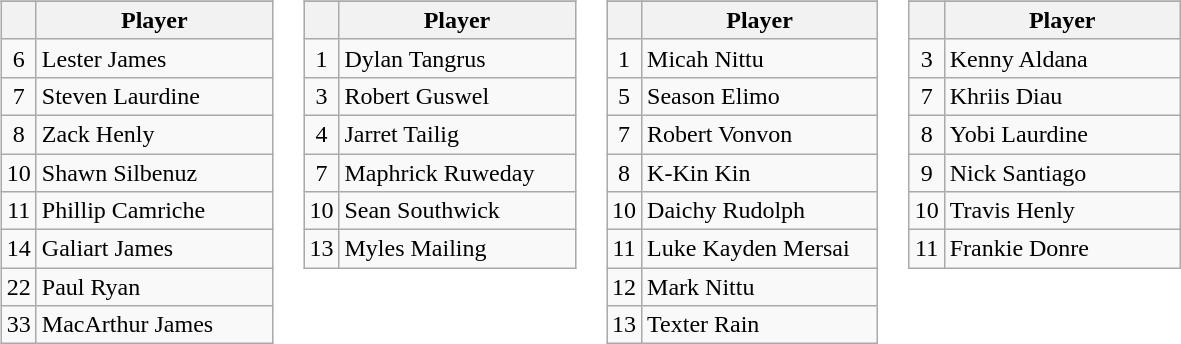<table>
<tr valign=top>
<td><br><table class="wikitable">
<tr>
</tr>
<tr>
<th></th>
<th width=150>Player</th>
</tr>
<tr>
<td align=center>6</td>
<td>Lester James</td>
</tr>
<tr>
<td align=center>7</td>
<td>Steven Laurdine</td>
</tr>
<tr>
<td align=center>8</td>
<td>Zack Henly</td>
</tr>
<tr>
<td align=center>10</td>
<td>Shawn Silbenuz</td>
</tr>
<tr>
<td align=center>11</td>
<td>Phillip Camriche</td>
</tr>
<tr>
<td align=center>14</td>
<td>Galiart James</td>
</tr>
<tr>
<td align=center>22</td>
<td>Paul Ryan</td>
</tr>
<tr>
<td align=center>33</td>
<td>MacArthur James</td>
</tr>
</table>
</td>
<td><br><table class="wikitable">
<tr>
</tr>
<tr>
<th></th>
<th width=150>Player</th>
</tr>
<tr>
<td align=center>1</td>
<td>Dylan Tangrus</td>
</tr>
<tr>
<td align=center>3</td>
<td>Robert Guswel</td>
</tr>
<tr>
<td align=center>4</td>
<td>Jarret Tailig</td>
</tr>
<tr>
<td align=center>7</td>
<td>Maphrick Ruweday</td>
</tr>
<tr>
<td align=center>10</td>
<td>Sean Southwick</td>
</tr>
<tr>
<td align=center>13</td>
<td>Myles Mailing</td>
</tr>
</table>
</td>
<td><br><table class="wikitable">
<tr>
</tr>
<tr>
<th></th>
<th width=150>Player</th>
</tr>
<tr>
<td align=center>1</td>
<td>Micah Nittu</td>
</tr>
<tr>
<td align=center>5</td>
<td>Season Elimo</td>
</tr>
<tr>
<td align=center>7</td>
<td>Robert Vonvon</td>
</tr>
<tr>
<td align=center>8</td>
<td>K-Kin Kin</td>
</tr>
<tr>
<td align=center>10</td>
<td>Daichy Rudolph</td>
</tr>
<tr>
<td align=center>11</td>
<td>Luke Kayden Mersai</td>
</tr>
<tr>
<td align=center>12</td>
<td>Mark Nittu</td>
</tr>
<tr>
<td align=center>13</td>
<td>Texter Rain</td>
</tr>
</table>
</td>
<td><br><table class="wikitable">
<tr>
</tr>
<tr>
<th></th>
<th width=150>Player</th>
</tr>
<tr>
<td align=center>3</td>
<td>Kenny Aldana</td>
</tr>
<tr>
<td align=center>7</td>
<td>Khriis Diau</td>
</tr>
<tr>
<td align=center>8</td>
<td>Yobi Laurdine</td>
</tr>
<tr>
<td align=center>9</td>
<td>Nick Santiago</td>
</tr>
<tr>
<td align=center>10</td>
<td>Travis Henly</td>
</tr>
<tr>
<td align=center>11</td>
<td>Frankie Donre</td>
</tr>
</table>
</td>
</tr>
</table>
